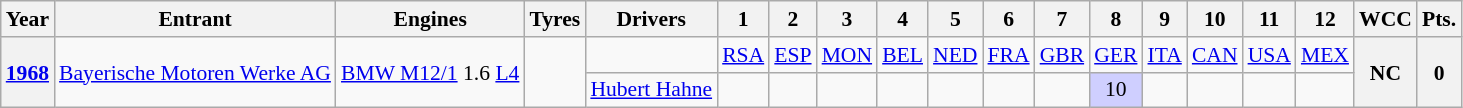<table class="wikitable" style="font-size:90%; text-align:center">
<tr>
<th>Year</th>
<th>Entrant</th>
<th>Engines</th>
<th>Tyres</th>
<th>Drivers</th>
<th>1</th>
<th>2</th>
<th>3</th>
<th>4</th>
<th>5</th>
<th>6</th>
<th>7</th>
<th>8</th>
<th>9</th>
<th>10</th>
<th>11</th>
<th>12</th>
<th>WCC</th>
<th>Pts.</th>
</tr>
<tr>
<th rowspan="2"><a href='#'>1968</a></th>
<td rowspan="2"><a href='#'>Bayerische Motoren Werke AG</a></td>
<td rowspan="2"><a href='#'>BMW M12/1</a> 1.6 <a href='#'>L4</a></td>
<td rowspan="2"></td>
<td></td>
<td><a href='#'>RSA</a></td>
<td><a href='#'>ESP</a></td>
<td><a href='#'>MON</a></td>
<td><a href='#'>BEL</a></td>
<td><a href='#'>NED</a></td>
<td><a href='#'>FRA</a></td>
<td><a href='#'>GBR</a></td>
<td><a href='#'>GER</a></td>
<td><a href='#'>ITA</a></td>
<td><a href='#'>CAN</a></td>
<td><a href='#'>USA</a></td>
<td><a href='#'>MEX</a></td>
<th rowspan="2">NC</th>
<th rowspan="2">0</th>
</tr>
<tr>
<td style="text-align:left"> <a href='#'>Hubert Hahne</a></td>
<td></td>
<td></td>
<td></td>
<td></td>
<td></td>
<td></td>
<td></td>
<td style="background:#cfcfff;">10</td>
<td></td>
<td></td>
<td></td>
<td></td>
</tr>
</table>
